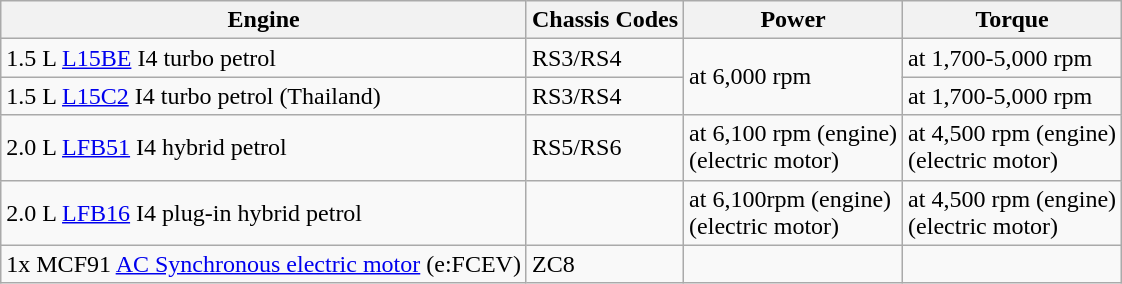<table class="wikitable">
<tr>
<th>Engine</th>
<th>Chassis Codes</th>
<th>Power</th>
<th>Torque</th>
</tr>
<tr>
<td>1.5 L <a href='#'>L15BE</a> I4 turbo petrol</td>
<td>RS3/RS4</td>
<td rowspan="2"> at 6,000 rpm</td>
<td> at 1,700-5,000 rpm</td>
</tr>
<tr>
<td>1.5 L <a href='#'>L15C2</a> I4 turbo petrol (Thailand)</td>
<td>RS3/RS4</td>
<td> at 1,700-5,000 rpm</td>
</tr>
<tr>
<td>2.0 L <a href='#'>LFB51</a> I4 hybrid petrol</td>
<td>RS5/RS6</td>
<td> at 6,100 rpm (engine)<br> (electric motor)</td>
<td> at 4,500 rpm (engine)<br> (electric motor)</td>
</tr>
<tr>
<td>2.0 L <a href='#'>LFB16</a> I4 plug-in hybrid petrol</td>
<td></td>
<td> at 6,100rpm (engine)<br> (electric motor)</td>
<td> at 4,500 rpm (engine)<br> (electric motor)</td>
</tr>
<tr>
<td>1x MCF91 <a href='#'>AC Synchronous electric motor</a> (e:FCEV)</td>
<td>ZC8</td>
<td></td>
<td></td>
</tr>
</table>
